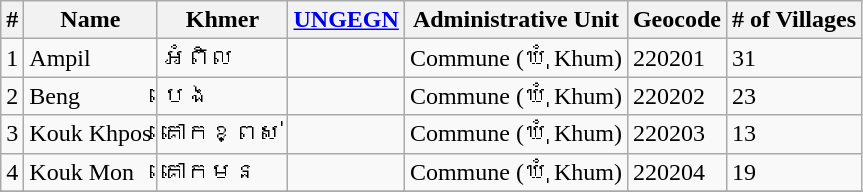<table class="wikitable sortable">
<tr>
<th>#</th>
<th>Name</th>
<th>Khmer</th>
<th><a href='#'>UNGEGN</a></th>
<th>Administrative Unit</th>
<th>Geocode</th>
<th># of Villages</th>
</tr>
<tr>
<td>1</td>
<td>Ampil</td>
<td>អំពិល</td>
<td></td>
<td>Commune (ឃុំ Khum)</td>
<td>220201</td>
<td>31</td>
</tr>
<tr>
<td>2</td>
<td>Beng</td>
<td>បេង</td>
<td></td>
<td>Commune (ឃុំ Khum)</td>
<td>220202</td>
<td>23</td>
</tr>
<tr>
<td>3</td>
<td>Kouk Khpos</td>
<td>គោកខ្ពស់</td>
<td></td>
<td>Commune (ឃុំ Khum)</td>
<td>220203</td>
<td>13</td>
</tr>
<tr>
<td>4</td>
<td>Kouk Mon</td>
<td>គោកមន</td>
<td></td>
<td>Commune (ឃុំ Khum)</td>
<td>220204</td>
<td>19</td>
</tr>
<tr>
</tr>
</table>
